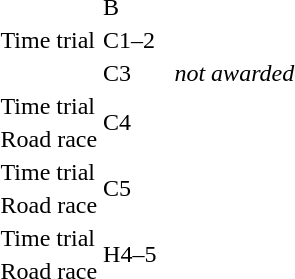<table>
<tr>
<td rowspan=3>Time trial</td>
<td>B</td>
<td></td>
<td></td>
<td></td>
</tr>
<tr>
<td>C1–2</td>
<td></td>
<td></td>
<td></td>
</tr>
<tr>
<td>C3</td>
<td></td>
<td></td>
<td><em>not awarded</em></td>
</tr>
<tr>
<td>Time trial</td>
<td rowspan=2>C4</td>
<td></td>
<td></td>
<td></td>
</tr>
<tr>
<td>Road race</td>
<td></td>
<td></td>
<td></td>
</tr>
<tr>
<td>Time trial</td>
<td rowspan=2>C5</td>
<td></td>
<td></td>
<td></td>
</tr>
<tr>
<td>Road race</td>
<td></td>
<td></td>
<td></td>
</tr>
<tr>
<td>Time trial</td>
<td rowspan=2>H4–5</td>
<td></td>
<td></td>
<td></td>
</tr>
<tr>
<td>Road race</td>
<td></td>
<td></td>
<td></td>
</tr>
</table>
